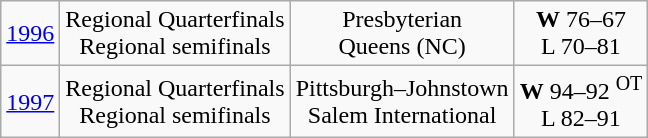<table class="wikitable">
<tr align="center">
<td><a href='#'>1996</a></td>
<td>Regional Quarterfinals<br>Regional semifinals</td>
<td>Presbyterian<br>Queens (NC)</td>
<td><strong>W</strong> 76–67<br>L 70–81</td>
</tr>
<tr align="center">
<td><a href='#'>1997</a></td>
<td>Regional Quarterfinals<br>Regional semifinals</td>
<td>Pittsburgh–Johnstown<br>Salem International</td>
<td><strong>W</strong> 94–92 <sup>OT</sup><br>L 82–91</td>
</tr>
</table>
